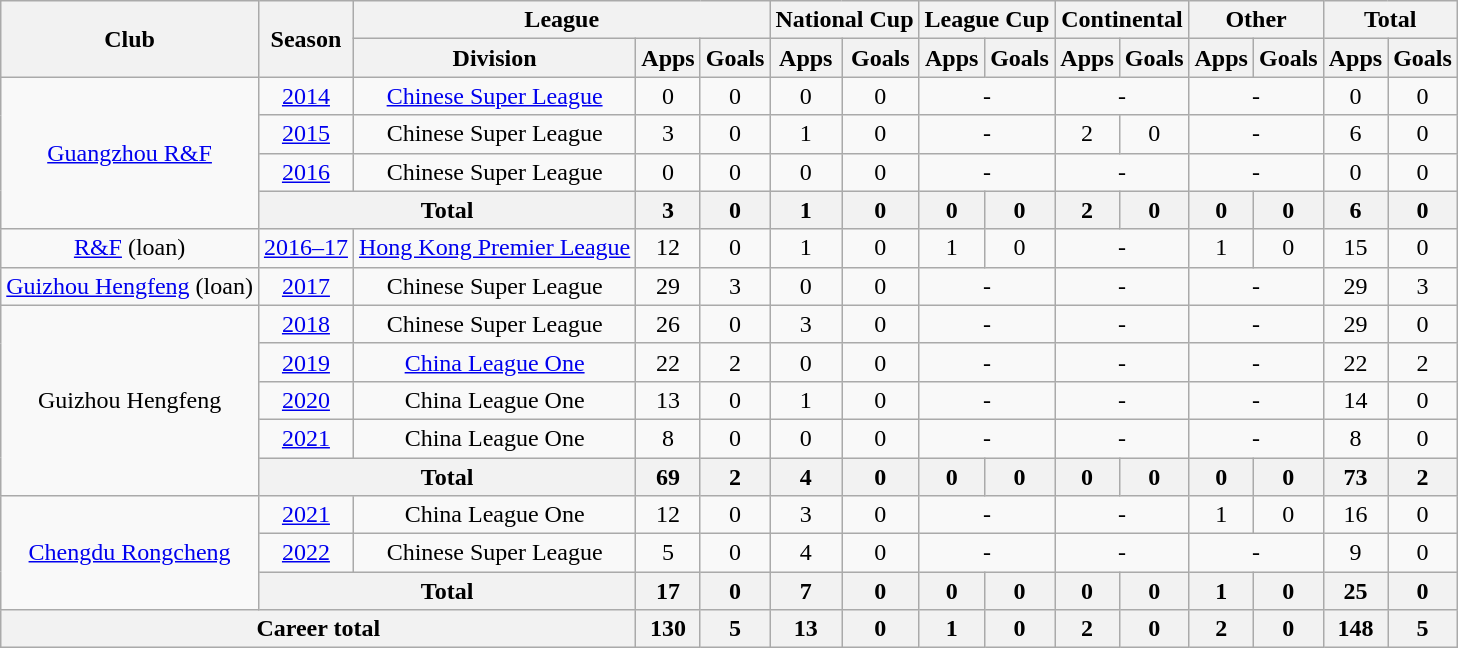<table class="wikitable" style="text-align: center">
<tr>
<th rowspan="2">Club</th>
<th rowspan="2">Season</th>
<th colspan="3">League</th>
<th colspan="2">National Cup</th>
<th colspan="2">League Cup</th>
<th colspan="2">Continental</th>
<th colspan="2">Other</th>
<th colspan="2">Total</th>
</tr>
<tr>
<th>Division</th>
<th>Apps</th>
<th>Goals</th>
<th>Apps</th>
<th>Goals</th>
<th>Apps</th>
<th>Goals</th>
<th>Apps</th>
<th>Goals</th>
<th>Apps</th>
<th>Goals</th>
<th>Apps</th>
<th>Goals</th>
</tr>
<tr>
<td rowspan=4><a href='#'>Guangzhou R&F</a></td>
<td><a href='#'>2014</a></td>
<td><a href='#'>Chinese Super League</a></td>
<td>0</td>
<td>0</td>
<td>0</td>
<td>0</td>
<td colspan="2">-</td>
<td colspan="2">-</td>
<td colspan="2">-</td>
<td>0</td>
<td>0</td>
</tr>
<tr>
<td><a href='#'>2015</a></td>
<td>Chinese Super League</td>
<td>3</td>
<td>0</td>
<td>1</td>
<td>0</td>
<td colspan="2">-</td>
<td>2</td>
<td>0</td>
<td colspan="2">-</td>
<td>6</td>
<td>0</td>
</tr>
<tr>
<td><a href='#'>2016</a></td>
<td>Chinese Super League</td>
<td>0</td>
<td>0</td>
<td>0</td>
<td>0</td>
<td colspan="2">-</td>
<td colspan="2">-</td>
<td colspan="2">-</td>
<td>0</td>
<td>0</td>
</tr>
<tr>
<th colspan="2"><strong>Total</strong></th>
<th>3</th>
<th>0</th>
<th>1</th>
<th>0</th>
<th>0</th>
<th>0</th>
<th>2</th>
<th>0</th>
<th>0</th>
<th>0</th>
<th>6</th>
<th>0</th>
</tr>
<tr>
<td><a href='#'>R&F</a> (loan)</td>
<td><a href='#'>2016–17</a></td>
<td><a href='#'>Hong Kong Premier League</a></td>
<td>12</td>
<td>0</td>
<td>1</td>
<td>0</td>
<td>1</td>
<td>0</td>
<td colspan="2">-</td>
<td>1</td>
<td>0</td>
<td>15</td>
<td>0</td>
</tr>
<tr>
<td><a href='#'>Guizhou Hengfeng</a> (loan)</td>
<td><a href='#'>2017</a></td>
<td>Chinese Super League</td>
<td>29</td>
<td>3</td>
<td>0</td>
<td>0</td>
<td colspan="2">-</td>
<td colspan="2">-</td>
<td colspan="2">-</td>
<td>29</td>
<td>3</td>
</tr>
<tr>
<td rowspan=5>Guizhou Hengfeng</td>
<td><a href='#'>2018</a></td>
<td>Chinese Super League</td>
<td>26</td>
<td>0</td>
<td>3</td>
<td>0</td>
<td colspan="2">-</td>
<td colspan="2">-</td>
<td colspan="2">-</td>
<td>29</td>
<td>0</td>
</tr>
<tr>
<td><a href='#'>2019</a></td>
<td><a href='#'>China League One</a></td>
<td>22</td>
<td>2</td>
<td>0</td>
<td>0</td>
<td colspan="2">-</td>
<td colspan="2">-</td>
<td colspan="2">-</td>
<td>22</td>
<td>2</td>
</tr>
<tr>
<td><a href='#'>2020</a></td>
<td>China League One</td>
<td>13</td>
<td>0</td>
<td>1</td>
<td>0</td>
<td colspan="2">-</td>
<td colspan="2">-</td>
<td colspan="2">-</td>
<td>14</td>
<td>0</td>
</tr>
<tr>
<td><a href='#'>2021</a></td>
<td>China League One</td>
<td>8</td>
<td>0</td>
<td>0</td>
<td>0</td>
<td colspan="2">-</td>
<td colspan="2">-</td>
<td colspan="2">-</td>
<td>8</td>
<td>0</td>
</tr>
<tr>
<th colspan="2"><strong>Total</strong></th>
<th>69</th>
<th>2</th>
<th>4</th>
<th>0</th>
<th>0</th>
<th>0</th>
<th>0</th>
<th>0</th>
<th>0</th>
<th>0</th>
<th>73</th>
<th>2</th>
</tr>
<tr>
<td rowspan=3><a href='#'>Chengdu Rongcheng</a></td>
<td><a href='#'>2021</a></td>
<td>China League One</td>
<td>12</td>
<td>0</td>
<td>3</td>
<td>0</td>
<td colspan="2">-</td>
<td colspan="2">-</td>
<td>1</td>
<td>0</td>
<td>16</td>
<td>0</td>
</tr>
<tr>
<td><a href='#'>2022</a></td>
<td>Chinese Super League</td>
<td>5</td>
<td>0</td>
<td>4</td>
<td>0</td>
<td colspan="2">-</td>
<td colspan="2">-</td>
<td colspan="2">-</td>
<td>9</td>
<td>0</td>
</tr>
<tr>
<th colspan="2">Total</th>
<th>17</th>
<th>0</th>
<th>7</th>
<th>0</th>
<th>0</th>
<th>0</th>
<th>0</th>
<th>0</th>
<th>1</th>
<th>0</th>
<th>25</th>
<th>0</th>
</tr>
<tr>
<th colspan=3>Career total</th>
<th>130</th>
<th>5</th>
<th>13</th>
<th>0</th>
<th>1</th>
<th>0</th>
<th>2</th>
<th>0</th>
<th>2</th>
<th>0</th>
<th>148</th>
<th>5</th>
</tr>
</table>
